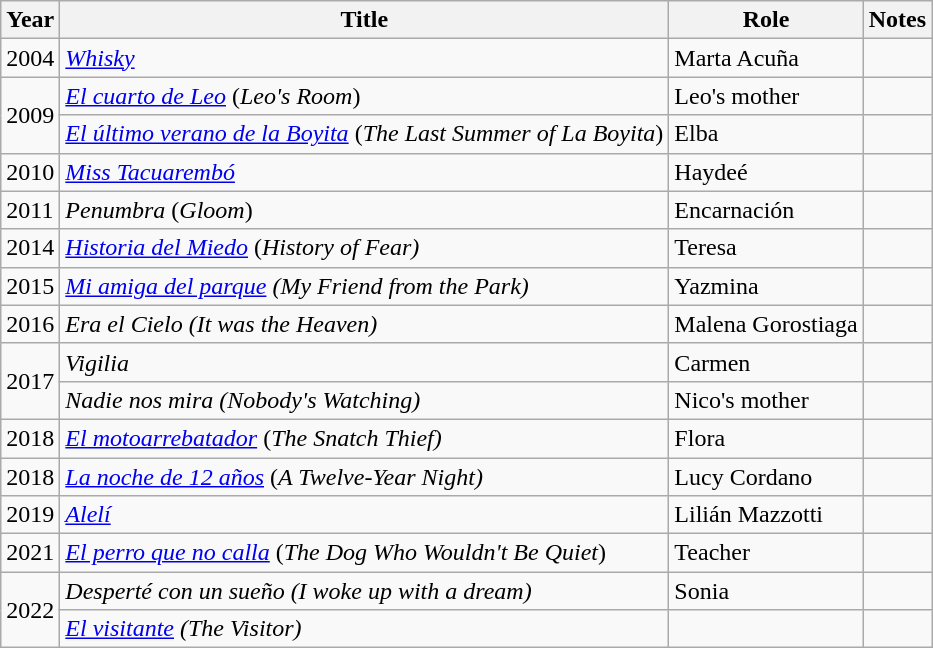<table class="wikitable sortable plainrowheaders">
<tr>
<th>Year</th>
<th>Title</th>
<th>Role</th>
<th class="unsortable">Notes</th>
</tr>
<tr>
<td>2004</td>
<td><em><a href='#'>Whisky</a></em></td>
<td>Marta Acuña</td>
<td></td>
</tr>
<tr>
<td rowspan="2">2009</td>
<td><em><a href='#'>El cuarto de Leo</a></em> (<em>Leo's Room</em>)</td>
<td>Leo's mother</td>
<td></td>
</tr>
<tr>
<td><em><a href='#'>El último verano de la Boyita</a></em> (<em>The Last Summer of La Boyita</em>)</td>
<td>Elba</td>
<td></td>
</tr>
<tr>
<td>2010</td>
<td><em><a href='#'>Miss Tacuarembó</a></em></td>
<td>Haydeé</td>
<td></td>
</tr>
<tr>
<td>2011</td>
<td><em>Penumbra</em> (<em>Gloom</em>)</td>
<td>Encarnación</td>
<td></td>
</tr>
<tr>
<td>2014</td>
<td><em><a href='#'>Historia del Miedo</a></em> (<em>History of Fear)</em></td>
<td>Teresa</td>
<td></td>
</tr>
<tr>
<td>2015</td>
<td><em><a href='#'>Mi amiga del parque</a> (My Friend from the Park)</em></td>
<td>Yazmina</td>
<td></td>
</tr>
<tr>
<td>2016</td>
<td><em>Era el Cielo (It was the Heaven)</em></td>
<td>Malena Gorostiaga</td>
<td></td>
</tr>
<tr>
<td rowspan="2">2017</td>
<td><em>Vigilia</em></td>
<td>Carmen</td>
<td></td>
</tr>
<tr>
<td><em>Nadie nos mira (Nobody's Watching)</em></td>
<td>Nico's mother</td>
<td></td>
</tr>
<tr>
<td>2018</td>
<td><em><a href='#'>El motoarrebatador</a></em> (<em>The Snatch Thief)</em></td>
<td>Flora</td>
<td></td>
</tr>
<tr>
<td>2018</td>
<td><em><a href='#'>La noche de 12 años</a></em> (<em>A Twelve-Year Night)</em></td>
<td>Lucy Cordano</td>
<td></td>
</tr>
<tr>
<td>2019</td>
<td><em><a href='#'>Alelí</a></em></td>
<td>Lilián Mazzotti</td>
<td></td>
</tr>
<tr>
<td>2021</td>
<td><em><a href='#'>El perro que no calla</a></em> (<em>The Dog Who Wouldn't Be Quiet</em>)</td>
<td>Teacher</td>
<td></td>
</tr>
<tr>
<td rowspan="2">2022</td>
<td><em>Desperté con un sueño (I woke up with a dream)</em></td>
<td>Sonia</td>
<td></td>
</tr>
<tr>
<td><em><a href='#'>El visitante</a> (The Visitor)</em></td>
<td></td>
<td></td>
</tr>
</table>
